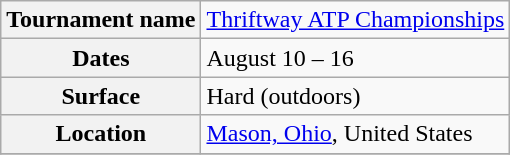<table class="wikitable">
<tr>
<th>Tournament name</th>
<td><a href='#'>Thriftway ATP Championships</a></td>
</tr>
<tr>
<th>Dates</th>
<td>August 10 – 16</td>
</tr>
<tr>
<th>Surface</th>
<td>Hard (outdoors)</td>
</tr>
<tr>
<th>Location</th>
<td><a href='#'>Mason, Ohio</a>, United States</td>
</tr>
<tr>
</tr>
</table>
